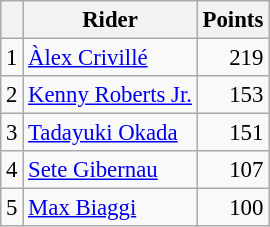<table class="wikitable" style="font-size: 95%;">
<tr>
<th></th>
<th>Rider</th>
<th>Points</th>
</tr>
<tr>
<td align=center>1</td>
<td> <a href='#'>Àlex Crivillé</a></td>
<td align=right>219</td>
</tr>
<tr>
<td align=center>2</td>
<td> <a href='#'>Kenny Roberts Jr.</a></td>
<td align=right>153</td>
</tr>
<tr>
<td align=center>3</td>
<td> <a href='#'>Tadayuki Okada</a></td>
<td align=right>151</td>
</tr>
<tr>
<td align=center>4</td>
<td> <a href='#'>Sete Gibernau</a></td>
<td align=right>107</td>
</tr>
<tr>
<td align=center>5</td>
<td> <a href='#'>Max Biaggi</a></td>
<td align=right>100</td>
</tr>
</table>
